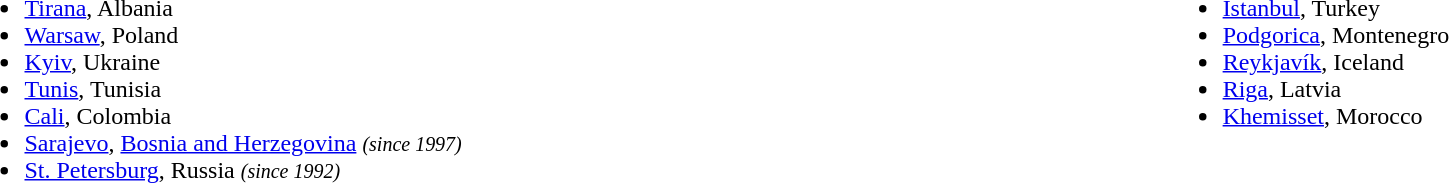<table style="width:100%; align:top;">
<tr>
<td valign=top><br><ul><li> <a href='#'>Tirana</a>, Albania</li><li> <a href='#'>Warsaw</a>, Poland</li><li> <a href='#'>Kyiv</a>, Ukraine</li><li> <a href='#'>Tunis</a>, Tunisia</li><li> <a href='#'>Cali</a>, Colombia</li><li> <a href='#'>Sarajevo</a>, <a href='#'>Bosnia and Herzegovina</a> <small><em>(since 1997)</em></small></li><li> <a href='#'>St. Petersburg</a>, Russia <small><em>(since 1992)</em><em></small></li></ul></td>
<td valign=top><br><ul><li> <a href='#'>Istanbul</a>, Turkey</li><li> <a href='#'>Podgorica</a>, Montenegro</li><li> <a href='#'>Reykjavík</a>, Iceland</li><li> <a href='#'>Riga</a>, Latvia</li><li> <a href='#'>Khemisset</a>, Morocco</li></ul></td>
</tr>
</table>
